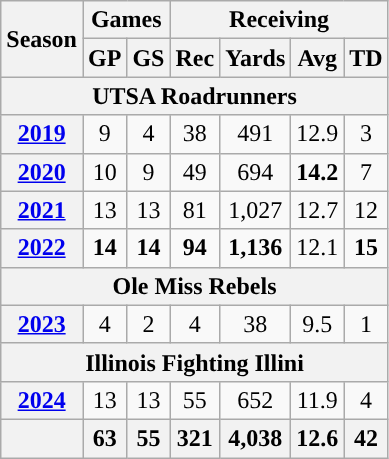<table class="wikitable" style="text-align:center;">
<tr>
<th rowspan="2">Season</th>
<th colspan="2">Games</th>
<th colspan="4">Receiving</th>
</tr>
<tr>
<th>GP</th>
<th>GS</th>
<th>Rec</th>
<th>Yards</th>
<th>Avg</th>
<th>TD</th>
</tr>
<tr>
<th colspan="8">UTSA Roadrunners</th>
</tr>
<tr>
<th><a href='#'>2019</a></th>
<td>9</td>
<td>4</td>
<td>38</td>
<td>491</td>
<td>12.9</td>
<td>3</td>
</tr>
<tr>
<th><a href='#'>2020</a></th>
<td>10</td>
<td>9</td>
<td>49</td>
<td>694</td>
<td><strong>14.2</strong></td>
<td>7</td>
</tr>
<tr>
<th><a href='#'>2021</a></th>
<td>13</td>
<td>13</td>
<td>81</td>
<td>1,027</td>
<td>12.7</td>
<td>12</td>
</tr>
<tr>
<th><a href='#'>2022</a></th>
<td><strong>14</strong></td>
<td><strong>14</strong></td>
<td><strong>94</strong></td>
<td><strong>1,136</strong></td>
<td>12.1</td>
<td><strong>15</strong></td>
</tr>
<tr>
<th colspan="8">Ole Miss Rebels</th>
</tr>
<tr>
<th><a href='#'>2023</a></th>
<td>4</td>
<td>2</td>
<td>4</td>
<td>38</td>
<td>9.5</td>
<td>1</td>
</tr>
<tr>
<th colspan="8">Illinois Fighting Illini</th>
</tr>
<tr>
<th><a href='#'>2024</a></th>
<td>13</td>
<td>13</td>
<td>55</td>
<td>652</td>
<td>11.9</td>
<td>4</td>
</tr>
<tr>
<th></th>
<th>63</th>
<th>55</th>
<th>321</th>
<th>4,038</th>
<th>12.6</th>
<th>42</th>
</tr>
</table>
